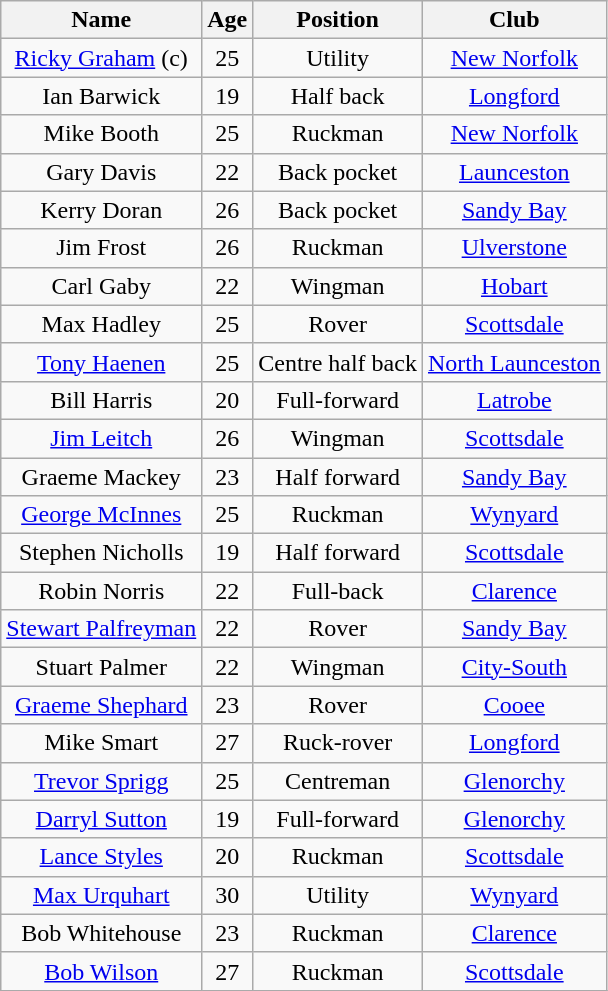<table class="wikitable sortable" style="text-align:center">
<tr>
<th>Name</th>
<th>Age</th>
<th>Position</th>
<th>Club</th>
</tr>
<tr>
<td><a href='#'>Ricky Graham</a> (c)</td>
<td>25</td>
<td>Utility</td>
<td><a href='#'>New Norfolk</a></td>
</tr>
<tr>
<td>Ian Barwick</td>
<td>19</td>
<td>Half back</td>
<td><a href='#'>Longford</a></td>
</tr>
<tr>
<td>Mike Booth</td>
<td>25</td>
<td>Ruckman</td>
<td><a href='#'>New Norfolk</a></td>
</tr>
<tr>
<td>Gary Davis</td>
<td>22</td>
<td>Back pocket</td>
<td><a href='#'>Launceston</a></td>
</tr>
<tr>
<td>Kerry Doran</td>
<td>26</td>
<td>Back pocket</td>
<td><a href='#'>Sandy Bay</a></td>
</tr>
<tr>
<td>Jim Frost</td>
<td>26</td>
<td>Ruckman</td>
<td><a href='#'>Ulverstone</a></td>
</tr>
<tr>
<td>Carl Gaby</td>
<td>22</td>
<td>Wingman</td>
<td><a href='#'>Hobart</a></td>
</tr>
<tr>
<td>Max Hadley</td>
<td>25</td>
<td>Rover</td>
<td><a href='#'>Scottsdale</a></td>
</tr>
<tr>
<td><a href='#'>Tony Haenen</a></td>
<td>25</td>
<td>Centre half back</td>
<td><a href='#'>North Launceston</a></td>
</tr>
<tr>
<td>Bill Harris</td>
<td>20</td>
<td>Full-forward</td>
<td><a href='#'>Latrobe</a></td>
</tr>
<tr>
<td><a href='#'>Jim Leitch</a></td>
<td>26</td>
<td>Wingman</td>
<td><a href='#'>Scottsdale</a></td>
</tr>
<tr>
<td>Graeme Mackey</td>
<td>23</td>
<td>Half forward</td>
<td><a href='#'>Sandy Bay</a></td>
</tr>
<tr>
<td><a href='#'>George McInnes</a></td>
<td>25</td>
<td>Ruckman</td>
<td><a href='#'>Wynyard</a></td>
</tr>
<tr>
<td>Stephen Nicholls</td>
<td>19</td>
<td>Half forward</td>
<td><a href='#'>Scottsdale</a></td>
</tr>
<tr>
<td>Robin Norris</td>
<td>22</td>
<td>Full-back</td>
<td><a href='#'>Clarence</a></td>
</tr>
<tr>
<td><a href='#'>Stewart Palfreyman</a></td>
<td>22</td>
<td>Rover</td>
<td><a href='#'>Sandy Bay</a></td>
</tr>
<tr>
<td>Stuart Palmer</td>
<td>22</td>
<td>Wingman</td>
<td><a href='#'>City-South</a></td>
</tr>
<tr>
<td><a href='#'>Graeme Shephard</a></td>
<td>23</td>
<td>Rover</td>
<td><a href='#'>Cooee</a></td>
</tr>
<tr>
<td>Mike Smart</td>
<td>27</td>
<td>Ruck-rover</td>
<td><a href='#'>Longford</a></td>
</tr>
<tr>
<td><a href='#'>Trevor Sprigg</a></td>
<td>25</td>
<td>Centreman</td>
<td><a href='#'>Glenorchy</a></td>
</tr>
<tr>
<td><a href='#'>Darryl Sutton</a></td>
<td>19</td>
<td>Full-forward</td>
<td><a href='#'>Glenorchy</a></td>
</tr>
<tr>
<td><a href='#'>Lance Styles</a></td>
<td>20</td>
<td>Ruckman</td>
<td><a href='#'>Scottsdale</a></td>
</tr>
<tr>
<td><a href='#'>Max Urquhart</a></td>
<td>30</td>
<td>Utility</td>
<td><a href='#'>Wynyard</a></td>
</tr>
<tr>
<td>Bob Whitehouse</td>
<td>23</td>
<td>Ruckman</td>
<td><a href='#'>Clarence</a></td>
</tr>
<tr>
<td><a href='#'>Bob Wilson</a></td>
<td>27</td>
<td>Ruckman</td>
<td><a href='#'>Scottsdale</a></td>
</tr>
<tr>
</tr>
</table>
